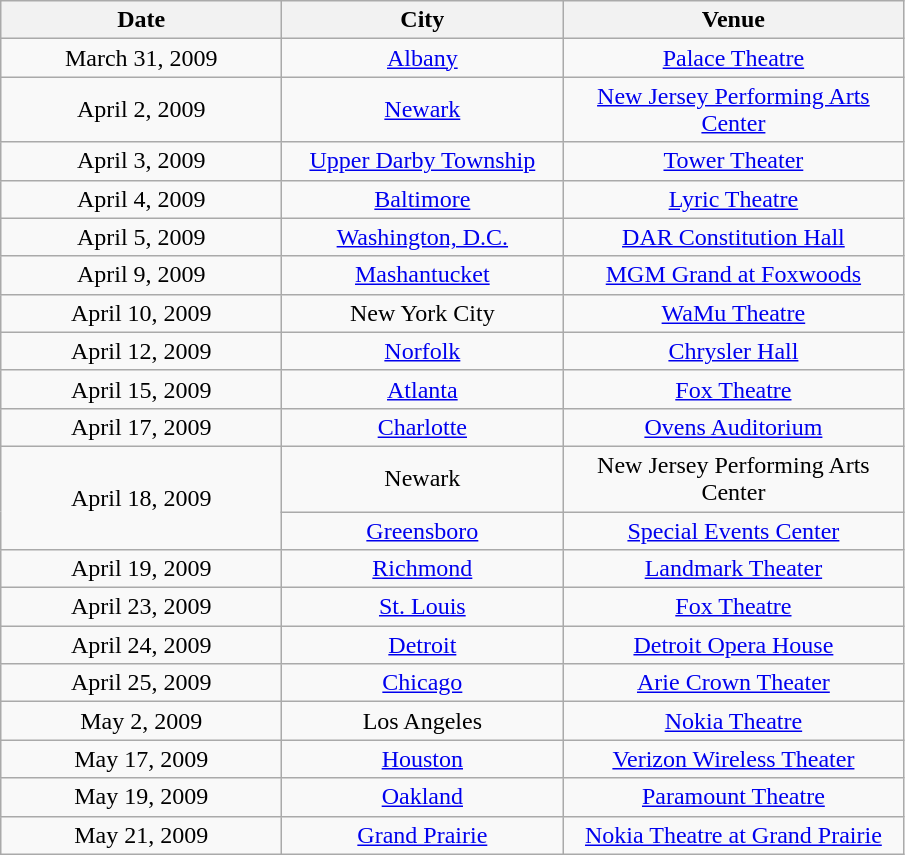<table class="wikitable" style="text-align:center">
<tr>
<th style="width:180px;">Date</th>
<th style="width:180px;">City</th>
<th style="width:220px;">Venue</th>
</tr>
<tr>
<td>March 31, 2009</td>
<td><a href='#'>Albany</a></td>
<td><a href='#'>Palace Theatre</a></td>
</tr>
<tr>
<td>April 2, 2009</td>
<td><a href='#'>Newark</a></td>
<td><a href='#'>New Jersey Performing Arts Center</a></td>
</tr>
<tr>
<td>April 3, 2009</td>
<td><a href='#'>Upper Darby Township</a></td>
<td><a href='#'>Tower Theater</a></td>
</tr>
<tr>
<td>April 4, 2009</td>
<td><a href='#'>Baltimore</a></td>
<td><a href='#'>Lyric Theatre</a></td>
</tr>
<tr>
<td>April 5, 2009</td>
<td><a href='#'>Washington, D.C.</a></td>
<td><a href='#'>DAR Constitution Hall</a></td>
</tr>
<tr>
<td>April 9, 2009</td>
<td><a href='#'>Mashantucket</a></td>
<td><a href='#'>MGM Grand at Foxwoods</a></td>
</tr>
<tr>
<td>April 10, 2009</td>
<td>New York City</td>
<td><a href='#'>WaMu Theatre</a></td>
</tr>
<tr>
<td>April 12, 2009</td>
<td><a href='#'>Norfolk</a></td>
<td><a href='#'>Chrysler Hall</a></td>
</tr>
<tr>
<td>April 15, 2009</td>
<td><a href='#'>Atlanta</a></td>
<td><a href='#'>Fox Theatre</a></td>
</tr>
<tr>
<td>April 17, 2009</td>
<td><a href='#'>Charlotte</a></td>
<td><a href='#'>Ovens Auditorium</a></td>
</tr>
<tr>
<td rowspan="2">April 18, 2009</td>
<td>Newark</td>
<td>New Jersey Performing Arts Center</td>
</tr>
<tr>
<td><a href='#'>Greensboro</a></td>
<td><a href='#'>Special Events Center</a></td>
</tr>
<tr>
<td>April 19, 2009</td>
<td><a href='#'>Richmond</a></td>
<td><a href='#'>Landmark Theater</a></td>
</tr>
<tr>
<td>April 23, 2009</td>
<td><a href='#'>St. Louis</a></td>
<td><a href='#'>Fox Theatre</a></td>
</tr>
<tr>
<td>April 24, 2009</td>
<td><a href='#'>Detroit</a></td>
<td><a href='#'>Detroit Opera House</a></td>
</tr>
<tr>
<td>April 25, 2009</td>
<td><a href='#'>Chicago</a></td>
<td><a href='#'>Arie Crown Theater</a></td>
</tr>
<tr>
<td>May 2, 2009</td>
<td>Los Angeles</td>
<td><a href='#'>Nokia Theatre</a></td>
</tr>
<tr>
<td>May 17, 2009</td>
<td><a href='#'>Houston</a></td>
<td><a href='#'>Verizon Wireless Theater</a></td>
</tr>
<tr>
<td>May 19, 2009</td>
<td><a href='#'>Oakland</a></td>
<td><a href='#'>Paramount Theatre</a></td>
</tr>
<tr>
<td>May 21, 2009</td>
<td><a href='#'>Grand Prairie</a></td>
<td><a href='#'>Nokia Theatre at Grand Prairie</a></td>
</tr>
</table>
